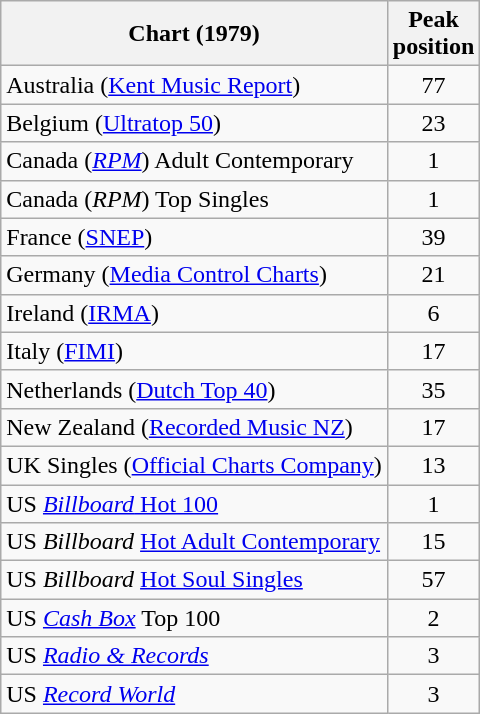<table class="wikitable sortable">
<tr>
<th>Chart (1979)</th>
<th>Peak<br>position</th>
</tr>
<tr>
<td>Australia (<a href='#'>Kent Music Report</a>)</td>
<td style="text-align:center;">77</td>
</tr>
<tr>
<td>Belgium (<a href='#'>Ultratop 50</a>)</td>
<td style="text-align:center;">23</td>
</tr>
<tr>
<td>Canada (<em><a href='#'>RPM</a></em>) Adult Contemporary</td>
<td style="text-align:center;">1</td>
</tr>
<tr>
<td>Canada (<em>RPM</em>) Top Singles</td>
<td style="text-align:center;">1</td>
</tr>
<tr>
<td>France (<a href='#'>SNEP</a>)</td>
<td style="text-align:center;">39</td>
</tr>
<tr>
<td>Germany (<a href='#'>Media Control Charts</a>)</td>
<td style="text-align:center;">21</td>
</tr>
<tr>
<td>Ireland (<a href='#'>IRMA</a>)</td>
<td style="text-align:center;">6</td>
</tr>
<tr>
<td>Italy (<a href='#'>FIMI</a>)</td>
<td style="text-align:center;">17</td>
</tr>
<tr>
<td>Netherlands (<a href='#'>Dutch Top 40</a>)</td>
<td style="text-align:center;">35</td>
</tr>
<tr>
<td>New Zealand (<a href='#'>Recorded Music NZ</a>)</td>
<td style="text-align:center;">17</td>
</tr>
<tr>
<td>UK Singles (<a href='#'>Official Charts Company</a>)</td>
<td style="text-align:center;">13</td>
</tr>
<tr>
<td>US <a href='#'><em>Billboard</em> Hot 100</a></td>
<td style="text-align:center;">1</td>
</tr>
<tr>
<td>US <em>Billboard</em> <a href='#'>Hot Adult Contemporary</a></td>
<td style="text-align:center;">15</td>
</tr>
<tr>
<td>US <em>Billboard</em> <a href='#'>Hot Soul Singles</a></td>
<td style="text-align:center;">57</td>
</tr>
<tr>
<td>US <em><a href='#'>Cash Box</a></em> Top 100</td>
<td style="text-align:center;">2</td>
</tr>
<tr>
<td>US <em><a href='#'>Radio & Records</a></em></td>
<td style="text-align:center;">3</td>
</tr>
<tr>
<td>US <em><a href='#'>Record World</a></em></td>
<td style="text-align:center;">3</td>
</tr>
</table>
